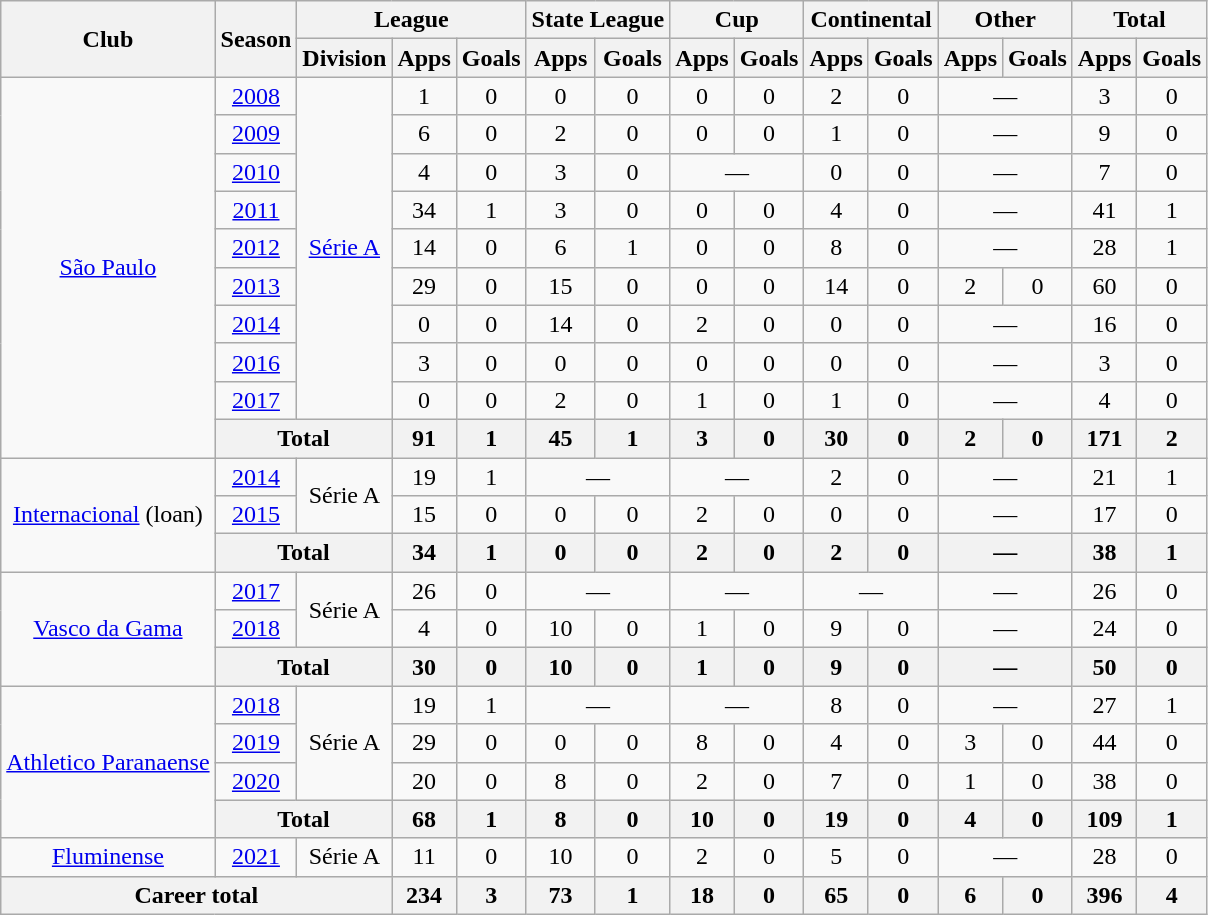<table class="wikitable" style="text-align: center;">
<tr>
<th rowspan="2">Club</th>
<th rowspan="2">Season</th>
<th colspan="3">League</th>
<th colspan="2">State League</th>
<th colspan="2">Cup</th>
<th colspan="2">Continental</th>
<th colspan="2">Other</th>
<th colspan="2">Total</th>
</tr>
<tr>
<th>Division</th>
<th>Apps</th>
<th>Goals</th>
<th>Apps</th>
<th>Goals</th>
<th>Apps</th>
<th>Goals</th>
<th>Apps</th>
<th>Goals</th>
<th>Apps</th>
<th>Goals</th>
<th>Apps</th>
<th>Goals</th>
</tr>
<tr>
<td rowspan="10"><a href='#'>São Paulo</a></td>
<td><a href='#'>2008</a></td>
<td rowspan="9"><a href='#'>Série A</a></td>
<td>1</td>
<td>0</td>
<td>0</td>
<td>0</td>
<td>0</td>
<td>0</td>
<td>2</td>
<td>0</td>
<td colspan="2">—</td>
<td>3</td>
<td>0</td>
</tr>
<tr>
<td><a href='#'>2009</a></td>
<td>6</td>
<td>0</td>
<td>2</td>
<td>0</td>
<td>0</td>
<td>0</td>
<td>1</td>
<td>0</td>
<td colspan="2">—</td>
<td>9</td>
<td>0</td>
</tr>
<tr>
<td><a href='#'>2010</a></td>
<td>4</td>
<td>0</td>
<td>3</td>
<td>0</td>
<td colspan="2">—</td>
<td>0</td>
<td>0</td>
<td colspan="2">—</td>
<td>7</td>
<td>0</td>
</tr>
<tr>
<td><a href='#'>2011</a></td>
<td>34</td>
<td>1</td>
<td>3</td>
<td>0</td>
<td>0</td>
<td>0</td>
<td>4</td>
<td>0</td>
<td colspan="2">—</td>
<td>41</td>
<td>1</td>
</tr>
<tr>
<td><a href='#'>2012</a></td>
<td>14</td>
<td>0</td>
<td>6</td>
<td>1</td>
<td>0</td>
<td>0</td>
<td>8</td>
<td>0</td>
<td colspan="2">—</td>
<td>28</td>
<td>1</td>
</tr>
<tr>
<td><a href='#'>2013</a></td>
<td>29</td>
<td>0</td>
<td>15</td>
<td>0</td>
<td>0</td>
<td>0</td>
<td>14</td>
<td>0</td>
<td>2</td>
<td>0</td>
<td>60</td>
<td>0</td>
</tr>
<tr>
<td><a href='#'>2014</a></td>
<td>0</td>
<td>0</td>
<td>14</td>
<td>0</td>
<td>2</td>
<td>0</td>
<td>0</td>
<td>0</td>
<td colspan="2">—</td>
<td>16</td>
<td>0</td>
</tr>
<tr>
<td><a href='#'>2016</a></td>
<td>3</td>
<td>0</td>
<td>0</td>
<td>0</td>
<td>0</td>
<td>0</td>
<td>0</td>
<td>0</td>
<td colspan="2">—</td>
<td>3</td>
<td>0</td>
</tr>
<tr>
<td><a href='#'>2017</a></td>
<td>0</td>
<td>0</td>
<td>2</td>
<td>0</td>
<td>1</td>
<td>0</td>
<td>1</td>
<td>0</td>
<td colspan="2">—</td>
<td>4</td>
<td>0</td>
</tr>
<tr>
<th colspan="2">Total</th>
<th>91</th>
<th>1</th>
<th>45</th>
<th>1</th>
<th>3</th>
<th>0</th>
<th>30</th>
<th>0</th>
<th>2</th>
<th>0</th>
<th>171</th>
<th>2</th>
</tr>
<tr>
<td rowspan="3"><a href='#'>Internacional</a> (loan)</td>
<td><a href='#'>2014</a></td>
<td rowspan="2">Série A</td>
<td>19</td>
<td>1</td>
<td colspan="2">—</td>
<td colspan="2">—</td>
<td>2</td>
<td>0</td>
<td colspan="2">—</td>
<td>21</td>
<td>1</td>
</tr>
<tr>
<td><a href='#'>2015</a></td>
<td>15</td>
<td>0</td>
<td>0</td>
<td>0</td>
<td>2</td>
<td>0</td>
<td>0</td>
<td>0</td>
<td colspan="2">—</td>
<td>17</td>
<td>0</td>
</tr>
<tr>
<th colspan="2">Total</th>
<th>34</th>
<th>1</th>
<th>0</th>
<th>0</th>
<th>2</th>
<th>0</th>
<th>2</th>
<th>0</th>
<th colspan="2">—</th>
<th>38</th>
<th>1</th>
</tr>
<tr>
<td rowspan="3"><a href='#'>Vasco da Gama</a></td>
<td><a href='#'>2017</a></td>
<td rowspan="2">Série A</td>
<td>26</td>
<td>0</td>
<td colspan="2">—</td>
<td colspan="2">—</td>
<td colspan="2">—</td>
<td colspan="2">—</td>
<td>26</td>
<td>0</td>
</tr>
<tr>
<td><a href='#'>2018</a></td>
<td>4</td>
<td>0</td>
<td>10</td>
<td>0</td>
<td>1</td>
<td>0</td>
<td>9</td>
<td>0</td>
<td colspan="2">—</td>
<td>24</td>
<td>0</td>
</tr>
<tr>
<th colspan="2">Total</th>
<th>30</th>
<th>0</th>
<th>10</th>
<th>0</th>
<th>1</th>
<th>0</th>
<th>9</th>
<th>0</th>
<th colspan="2">—</th>
<th>50</th>
<th>0</th>
</tr>
<tr>
<td rowspan="4"><a href='#'>Athletico Paranaense</a></td>
<td><a href='#'>2018</a></td>
<td rowspan="3">Série A</td>
<td>19</td>
<td>1</td>
<td colspan="2">—</td>
<td colspan="2">—</td>
<td>8</td>
<td>0</td>
<td colspan="2">—</td>
<td>27</td>
<td>1</td>
</tr>
<tr>
<td><a href='#'>2019</a></td>
<td>29</td>
<td>0</td>
<td>0</td>
<td>0</td>
<td>8</td>
<td>0</td>
<td>4</td>
<td>0</td>
<td>3</td>
<td>0</td>
<td>44</td>
<td>0</td>
</tr>
<tr>
<td><a href='#'>2020</a></td>
<td>20</td>
<td>0</td>
<td>8</td>
<td>0</td>
<td>2</td>
<td>0</td>
<td>7</td>
<td>0</td>
<td>1</td>
<td>0</td>
<td>38</td>
<td>0</td>
</tr>
<tr>
<th colspan="2">Total</th>
<th>68</th>
<th>1</th>
<th>8</th>
<th>0</th>
<th>10</th>
<th>0</th>
<th>19</th>
<th>0</th>
<th>4</th>
<th>0</th>
<th>109</th>
<th>1</th>
</tr>
<tr>
<td><a href='#'>Fluminense</a></td>
<td><a href='#'>2021</a></td>
<td>Série A</td>
<td>11</td>
<td>0</td>
<td>10</td>
<td>0</td>
<td>2</td>
<td>0</td>
<td>5</td>
<td>0</td>
<td colspan="2">—</td>
<td>28</td>
<td>0</td>
</tr>
<tr>
<th colspan="3"><strong>Career total</strong></th>
<th>234</th>
<th>3</th>
<th>73</th>
<th>1</th>
<th>18</th>
<th>0</th>
<th>65</th>
<th>0</th>
<th>6</th>
<th>0</th>
<th>396</th>
<th>4</th>
</tr>
</table>
